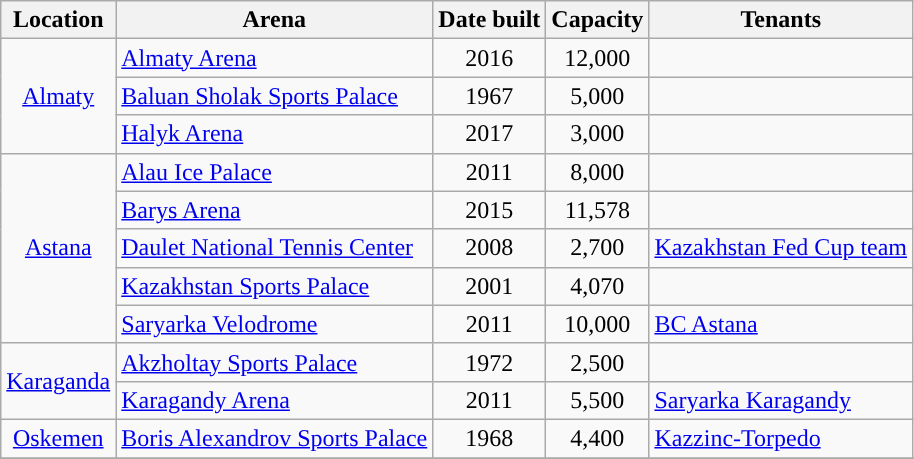<table class="wikitable sortable">
<tr>
<th>Location</th>
<th>Arena</th>
<th>Date built</th>
<th>Capacity</th>
<th>Tenants</th>
</tr>
<tr>
<td align="center" rowspan="3"><a href='#'>Almaty</a></td>
<td><a href='#'>Almaty Arena</a></td>
<td align="center">2016</td>
<td align="center">12,000</td>
<td></td>
</tr>
<tr>
<td><a href='#'>Baluan Sholak Sports Palace</a></td>
<td align="center">1967</td>
<td align="center">5,000</td>
<td></td>
</tr>
<tr>
<td><a href='#'>Halyk Arena</a></td>
<td align="center">2017</td>
<td align="center">3,000</td>
<td></td>
</tr>
<tr>
<td align="center" rowspan="5"><a href='#'>Astana</a></td>
<td><a href='#'>Alau Ice Palace</a></td>
<td align="center">2011</td>
<td align="center">8,000</td>
<td></td>
</tr>
<tr>
<td><a href='#'>Barys Arena</a></td>
<td align="center">2015</td>
<td align="center">11,578</td>
<td></td>
</tr>
<tr>
<td><a href='#'>Daulet National Tennis Center</a></td>
<td align="center">2008</td>
<td align="center">2,700</td>
<td><a href='#'>Kazakhstan Fed Cup team</a></td>
</tr>
<tr>
<td><a href='#'>Kazakhstan Sports Palace</a></td>
<td align="center">2001</td>
<td align="center">4,070</td>
<td></td>
</tr>
<tr>
<td><a href='#'>Saryarka Velodrome</a></td>
<td align="center">2011</td>
<td align="center">10,000</td>
<td><a href='#'>BC Astana</a></td>
</tr>
<tr>
<td align="center" rowspan="2"><a href='#'>Karaganda</a></td>
<td><a href='#'>Akzholtay Sports Palace</a></td>
<td align="center">1972</td>
<td align="center">2,500</td>
<td></td>
</tr>
<tr>
<td><a href='#'>Karagandy Arena</a></td>
<td align="center">2011</td>
<td align="center">5,500</td>
<td><a href='#'>Saryarka Karagandy</a></td>
</tr>
<tr>
<td align="center"><a href='#'>Oskemen</a></td>
<td><a href='#'>Boris Alexandrov Sports Palace</a></td>
<td align="center">1968</td>
<td align="center">4,400</td>
<td><a href='#'>Kazzinc-Torpedo</a></td>
</tr>
<tr>
</tr>
</table>
